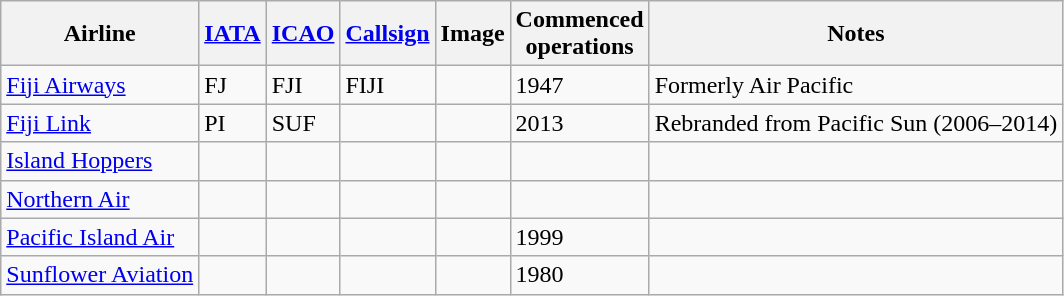<table class="wikitable sortable">
<tr valign="middle">
<th>Airline</th>
<th><a href='#'>IATA</a></th>
<th><a href='#'>ICAO</a></th>
<th><a href='#'>Callsign</a></th>
<th>Image</th>
<th>Commenced<br>operations</th>
<th>Notes</th>
</tr>
<tr>
<td><a href='#'>Fiji Airways</a></td>
<td>FJ</td>
<td>FJI</td>
<td>FIJI</td>
<td></td>
<td>1947</td>
<td>Formerly Air Pacific</td>
</tr>
<tr>
<td><a href='#'>Fiji Link</a></td>
<td>PI</td>
<td>SUF</td>
<td></td>
<td></td>
<td>2013</td>
<td>Rebranded from Pacific Sun (2006–2014)</td>
</tr>
<tr>
<td><a href='#'>Island Hoppers</a></td>
<td></td>
<td></td>
<td></td>
<td></td>
<td></td>
<td></td>
</tr>
<tr>
<td><a href='#'>Northern Air</a></td>
<td></td>
<td></td>
<td></td>
<td></td>
<td></td>
<td></td>
</tr>
<tr>
<td><a href='#'>Pacific Island Air</a></td>
<td></td>
<td></td>
<td></td>
<td></td>
<td>1999</td>
<td></td>
</tr>
<tr>
<td><a href='#'>Sunflower Aviation</a></td>
<td></td>
<td></td>
<td></td>
<td></td>
<td>1980</td>
<td></td>
</tr>
</table>
